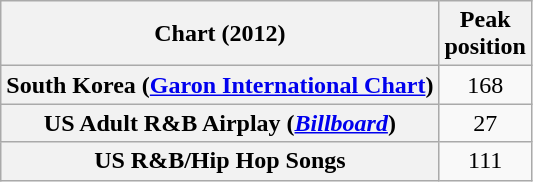<table class="wikitable sortable plainrowheaders">
<tr>
<th>Chart (2012)</th>
<th>Peak<br>position</th>
</tr>
<tr>
<th scope="row">South Korea (<a href='#'>Garon International Chart</a>)</th>
<td style="text-align:center;">168</td>
</tr>
<tr>
<th scope="row">US Adult R&B Airplay (<em><a href='#'>Billboard</a></em>)</th>
<td style="text-align:center;">27</td>
</tr>
<tr>
<th scope="row">US R&B/Hip Hop Songs</th>
<td style="text-align:center;">111</td>
</tr>
</table>
